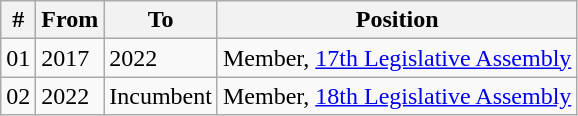<table class="wikitable  sortable">
<tr>
<th>#</th>
<th>From</th>
<th>To</th>
<th>Position</th>
</tr>
<tr>
<td>01</td>
<td>2017</td>
<td>2022</td>
<td>Member, <a href='#'>17th Legislative  Assembly</a></td>
</tr>
<tr>
<td>02</td>
<td>2022</td>
<td>Incumbent</td>
<td>Member, <a href='#'>18th Legislative Assembly</a></td>
</tr>
</table>
